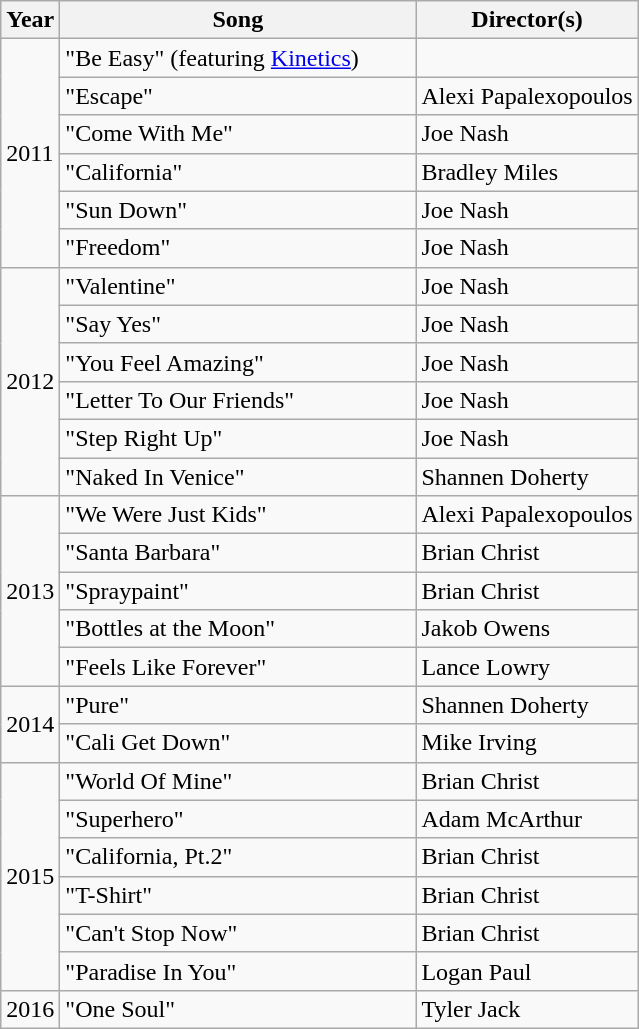<table class="wikitable">
<tr>
<th>Year</th>
<th style="width:230px;">Song</th>
<th>Director(s)</th>
</tr>
<tr>
<td rowspan="6">2011</td>
<td>"Be Easy" (featuring <a href='#'>Kinetics</a>)</td>
<td></td>
</tr>
<tr>
<td>"Escape"</td>
<td>Alexi Papalexopoulos</td>
</tr>
<tr>
<td>"Come With Me"</td>
<td>Joe Nash</td>
</tr>
<tr>
<td>"California"</td>
<td>Bradley Miles</td>
</tr>
<tr>
<td>"Sun Down"</td>
<td>Joe Nash</td>
</tr>
<tr>
<td>"Freedom"</td>
<td>Joe Nash</td>
</tr>
<tr>
<td rowspan="6">2012</td>
<td>"Valentine"</td>
<td>Joe Nash</td>
</tr>
<tr>
<td>"Say Yes"</td>
<td>Joe Nash</td>
</tr>
<tr>
<td>"You Feel Amazing"</td>
<td>Joe Nash</td>
</tr>
<tr>
<td>"Letter To Our Friends"</td>
<td>Joe Nash</td>
</tr>
<tr>
<td>"Step Right Up"</td>
<td>Joe Nash</td>
</tr>
<tr>
<td>"Naked In Venice"</td>
<td>Shannen Doherty</td>
</tr>
<tr>
<td rowspan="5">2013</td>
<td>"We Were Just Kids"</td>
<td>Alexi Papalexopoulos</td>
</tr>
<tr>
<td>"Santa Barbara"</td>
<td>Brian Christ</td>
</tr>
<tr>
<td>"Spraypaint"</td>
<td>Brian Christ</td>
</tr>
<tr>
<td>"Bottles at the Moon"</td>
<td>Jakob Owens</td>
</tr>
<tr>
<td>"Feels Like Forever"</td>
<td>Lance Lowry</td>
</tr>
<tr>
<td rowspan="2">2014</td>
<td>"Pure"</td>
<td>Shannen Doherty</td>
</tr>
<tr>
<td>"Cali Get Down"</td>
<td>Mike Irving</td>
</tr>
<tr>
<td rowspan="6">2015</td>
<td>"World Of Mine"</td>
<td>Brian Christ</td>
</tr>
<tr>
<td>"Superhero"</td>
<td>Adam McArthur</td>
</tr>
<tr>
<td>"California, Pt.2"</td>
<td>Brian Christ</td>
</tr>
<tr>
<td>"T-Shirt"</td>
<td>Brian Christ</td>
</tr>
<tr>
<td>"Can't Stop Now"</td>
<td>Brian Christ</td>
</tr>
<tr>
<td>"Paradise In You"</td>
<td>Logan Paul</td>
</tr>
<tr>
<td>2016</td>
<td>"One Soul"</td>
<td>Tyler Jack</td>
</tr>
</table>
